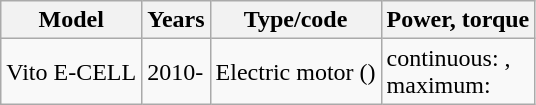<table class="wikitable sortable">
<tr>
<th>Model</th>
<th>Years</th>
<th>Type/code</th>
<th>Power, torque</th>
</tr>
<tr>
<td>Vito E-CELL</td>
<td>2010-</td>
<td>Electric motor ()</td>
<td>continuous: , <br>maximum: </td>
</tr>
</table>
